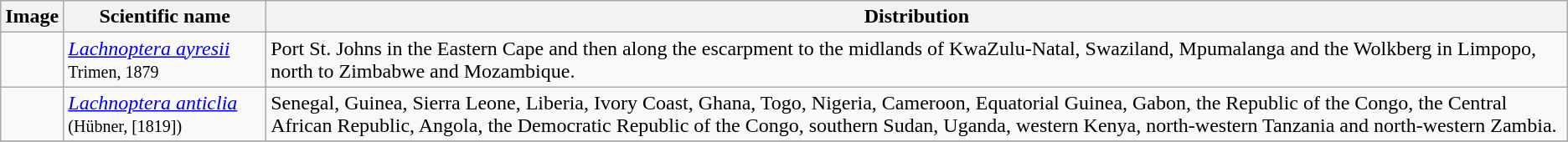<table class="wikitable">
<tr>
<th>Image</th>
<th>Scientific name</th>
<th>Distribution</th>
</tr>
<tr>
<td></td>
<td><em><a href='#'>Lachnoptera ayresii</a></em> <small>Trimen, 1879</small></td>
<td>Port St. Johns in the Eastern Cape and then along the escarpment to the midlands of KwaZulu-Natal, Swaziland, Mpumalanga and the Wolkberg in Limpopo, north to Zimbabwe and Mozambique.</td>
</tr>
<tr>
<td></td>
<td><em><a href='#'>Lachnoptera anticlia</a></em> <small>(Hübner, [1819])</small></td>
<td>Senegal, Guinea, Sierra Leone, Liberia, Ivory Coast, Ghana, Togo, Nigeria, Cameroon, Equatorial Guinea, Gabon, the Republic of the Congo, the Central African Republic, Angola, the Democratic Republic of the Congo, southern Sudan, Uganda, western Kenya, north-western Tanzania and north-western Zambia.</td>
</tr>
<tr>
</tr>
</table>
